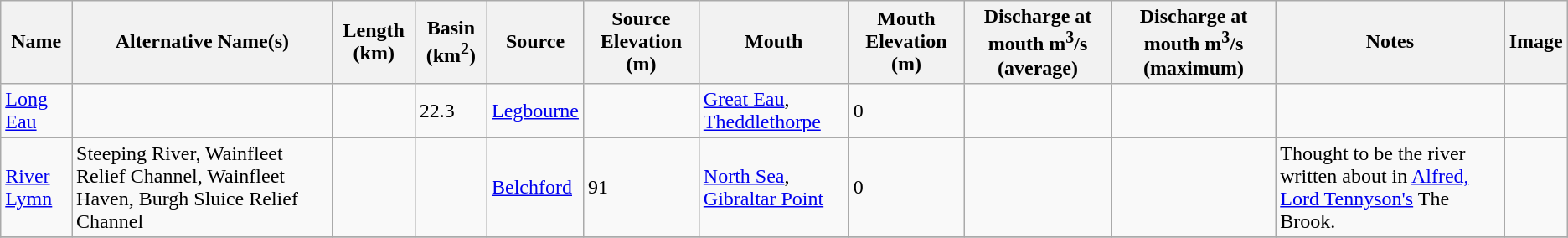<table class="wikitable sortable">
<tr>
<th>Name</th>
<th>Alternative Name(s)</th>
<th>Length (km)</th>
<th>Basin (km<sup>2</sup>)</th>
<th>Source</th>
<th>Source Elevation (m)</th>
<th>Mouth</th>
<th>Mouth Elevation (m)</th>
<th>Discharge at mouth m<sup>3</sup>/s (average)</th>
<th class="unsortable">Discharge at mouth m<sup>3</sup>/s (maximum)</th>
<th>Notes</th>
<th class="unsortable">Image</th>
</tr>
<tr>
<td><a href='#'>Long Eau</a></td>
<td></td>
<td></td>
<td>22.3</td>
<td><a href='#'>Legbourne</a></td>
<td></td>
<td><a href='#'>Great Eau</a>, <a href='#'>Theddlethorpe</a></td>
<td>0</td>
<td></td>
<td></td>
<td></td>
<td></td>
</tr>
<tr>
<td><a href='#'>River Lymn</a></td>
<td>Steeping River, Wainfleet Relief Channel, Wainfleet Haven, Burgh Sluice Relief Channel</td>
<td></td>
<td></td>
<td><a href='#'>Belchford</a></td>
<td>91</td>
<td><a href='#'>North Sea</a>, <a href='#'>Gibraltar Point</a></td>
<td>0</td>
<td></td>
<td></td>
<td>Thought to be the river written about in <a href='#'>Alfred, Lord Tennyson's</a> The Brook.</td>
<td></td>
</tr>
<tr>
</tr>
</table>
